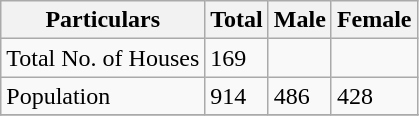<table class="wikitable sortable">
<tr>
<th>Particulars</th>
<th>Total</th>
<th>Male</th>
<th>Female</th>
</tr>
<tr>
<td>Total No. of Houses</td>
<td>169</td>
<td></td>
<td></td>
</tr>
<tr>
<td>Population</td>
<td>914</td>
<td>486</td>
<td>428</td>
</tr>
<tr>
</tr>
</table>
